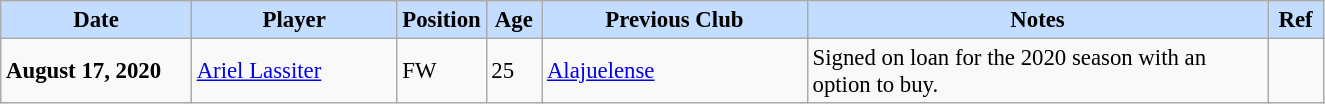<table class="wikitable" style="text-align:left; font-size:95%;">
<tr>
<th style="background:#c2ddff; width:120px;">Date</th>
<th style="background:#c2ddff; width:130px;">Player</th>
<th style="background:#c2ddff; width:50px;">Position</th>
<th style="background:#c2ddff; width:30px;">Age</th>
<th style="background:#c2ddff; width:170px;">Previous Club</th>
<th style="background:#c2ddff; width:300px;">Notes</th>
<th style="background:#c2ddff; width:30px;">Ref</th>
</tr>
<tr>
<td><strong>August 17, 2020</strong></td>
<td> <a href='#'>Ariel Lassiter</a></td>
<td>FW</td>
<td>25</td>
<td> <a href='#'>Alajuelense</a></td>
<td>Signed on loan for the 2020 season with an option to buy.</td>
<td></td>
</tr>
</table>
